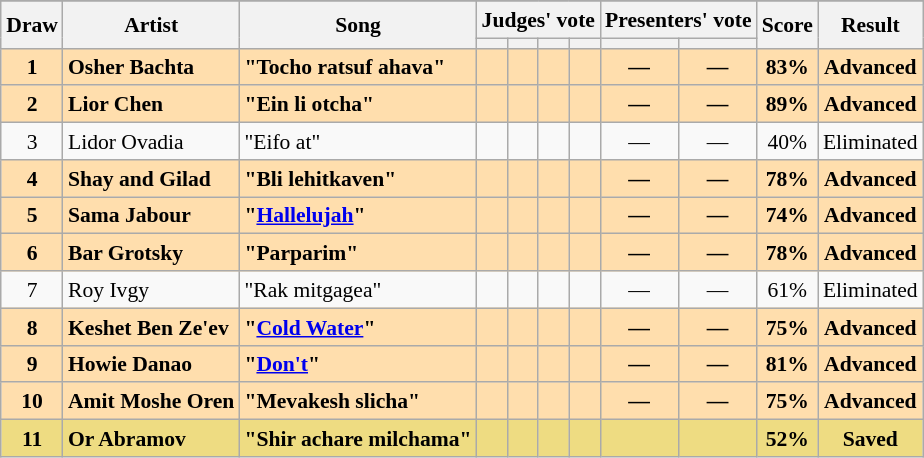<table class="sortable wikitable" style="margin: 1em auto 1em auto; text-align:center; font-size:90%; line-height:18px;">
<tr>
</tr>
<tr>
<th rowspan="2">Draw</th>
<th rowspan="2">Artist</th>
<th rowspan="2">Song</th>
<th colspan="4" class="unsortable">Judges' vote</th>
<th colspan="2" class="unsortable">Presenters' vote</th>
<th rowspan="2">Score</th>
<th rowspan="2">Result</th>
</tr>
<tr>
<th class="unsortable"></th>
<th class="unsortable"></th>
<th class="unsortable"></th>
<th class="unsortable"></th>
<th class="unsortable"></th>
<th class="unsortable"></th>
</tr>
<tr style="font-weight:bold; background:#FFDEAD;">
<td>1</td>
<td align="left">Osher Bachta</td>
<td align="left">"Tocho ratsuf ahava"</td>
<td></td>
<td></td>
<td></td>
<td></td>
<td>—</td>
<td>—</td>
<td>83%</td>
<td>Advanced</td>
</tr>
<tr style="font-weight:bold; background:#FFDEAD;">
<td>2</td>
<td align="left">Lior Chen</td>
<td align="left">"Ein li otcha"</td>
<td></td>
<td></td>
<td></td>
<td></td>
<td>—</td>
<td>—</td>
<td>89%</td>
<td>Advanced</td>
</tr>
<tr>
<td>3</td>
<td align="left">Lidor Ovadia</td>
<td align="left">"Eifo at"</td>
<td></td>
<td></td>
<td></td>
<td></td>
<td>—</td>
<td>—</td>
<td>40%</td>
<td>Eliminated</td>
</tr>
<tr style="font-weight:bold; background:#FFDEAD;">
<td>4</td>
<td align="left">Shay and Gilad</td>
<td align="left">"Bli lehitkaven"</td>
<td></td>
<td></td>
<td></td>
<td></td>
<td>—</td>
<td>—</td>
<td>78%</td>
<td>Advanced</td>
</tr>
<tr style="font-weight:bold; background:#FFDEAD;">
<td>5</td>
<td align="left">Sama Jabour</td>
<td align="left">"<a href='#'>Hallelujah</a>"</td>
<td></td>
<td></td>
<td></td>
<td></td>
<td>—</td>
<td>—</td>
<td>74%</td>
<td>Advanced</td>
</tr>
<tr style="font-weight:bold; background:#FFDEAD;">
<td>6</td>
<td align="left">Bar Grotsky</td>
<td align="left">"Parparim"</td>
<td></td>
<td></td>
<td></td>
<td></td>
<td>—</td>
<td>—</td>
<td>78%</td>
<td>Advanced</td>
</tr>
<tr>
<td>7</td>
<td align="left">Roy Ivgy</td>
<td align="left">"Rak mitgagea"</td>
<td></td>
<td></td>
<td></td>
<td></td>
<td>—</td>
<td>—</td>
<td>61%</td>
<td>Eliminated</td>
</tr>
<tr style="font-weight:bold; background:#FFDEAD;">
<td>8</td>
<td align="left">Keshet Ben Ze'ev</td>
<td align="left">"<a href='#'>Cold Water</a>"</td>
<td></td>
<td></td>
<td></td>
<td></td>
<td>—</td>
<td>—</td>
<td>75%</td>
<td>Advanced</td>
</tr>
<tr style="font-weight:bold; background:#FFDEAD;">
<td>9</td>
<td align="left">Howie Danao</td>
<td align="left">"<a href='#'>Don't</a>"</td>
<td></td>
<td></td>
<td></td>
<td></td>
<td>—</td>
<td>—</td>
<td>81%</td>
<td>Advanced</td>
</tr>
<tr style="font-weight:bold; background:#FFDEAD;">
<td>10</td>
<td align="left">Amit Moshe Oren</td>
<td align="left">"Mevakesh slicha"</td>
<td></td>
<td></td>
<td></td>
<td></td>
<td>—</td>
<td>—</td>
<td>75%</td>
<td>Advanced</td>
</tr>
<tr style="font-weight:bold; background:#eedc82;">
<td>11</td>
<td align="left">Or Abramov</td>
<td align="left">"Shir achare milchama"</td>
<td></td>
<td></td>
<td></td>
<td></td>
<td></td>
<td></td>
<td>52%</td>
<td>Saved</td>
</tr>
</table>
